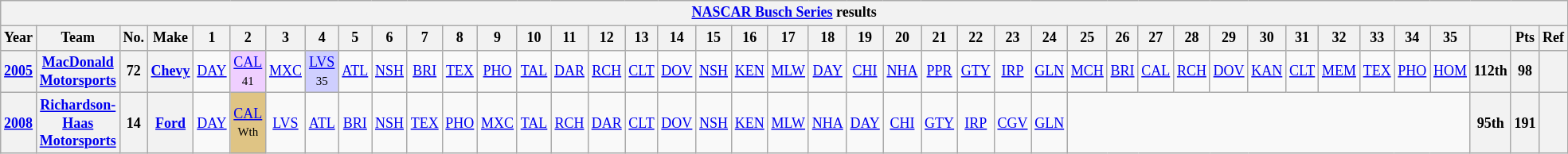<table class="wikitable" style="text-align:center; font-size:75%">
<tr>
<th colspan=42><a href='#'>NASCAR Busch Series</a> results</th>
</tr>
<tr>
<th>Year</th>
<th>Team</th>
<th>No.</th>
<th>Make</th>
<th>1</th>
<th>2</th>
<th>3</th>
<th>4</th>
<th>5</th>
<th>6</th>
<th>7</th>
<th>8</th>
<th>9</th>
<th>10</th>
<th>11</th>
<th>12</th>
<th>13</th>
<th>14</th>
<th>15</th>
<th>16</th>
<th>17</th>
<th>18</th>
<th>19</th>
<th>20</th>
<th>21</th>
<th>22</th>
<th>23</th>
<th>24</th>
<th>25</th>
<th>26</th>
<th>27</th>
<th>28</th>
<th>29</th>
<th>30</th>
<th>31</th>
<th>32</th>
<th>33</th>
<th>34</th>
<th>35</th>
<th></th>
<th>Pts</th>
<th>Ref</th>
</tr>
<tr>
<th><a href='#'>2005</a></th>
<th><a href='#'>MacDonald Motorsports</a></th>
<th>72</th>
<th><a href='#'>Chevy</a></th>
<td><a href='#'>DAY</a></td>
<td style="background:#EFCFFF;"><a href='#'>CAL</a><br><small>41</small></td>
<td><a href='#'>MXC</a></td>
<td style="background:#CFCFFF;"><a href='#'>LVS</a><br><small>35</small></td>
<td><a href='#'>ATL</a></td>
<td><a href='#'>NSH</a></td>
<td><a href='#'>BRI</a></td>
<td><a href='#'>TEX</a></td>
<td><a href='#'>PHO</a></td>
<td><a href='#'>TAL</a></td>
<td><a href='#'>DAR</a></td>
<td><a href='#'>RCH</a></td>
<td><a href='#'>CLT</a></td>
<td><a href='#'>DOV</a></td>
<td><a href='#'>NSH</a></td>
<td><a href='#'>KEN</a></td>
<td><a href='#'>MLW</a></td>
<td><a href='#'>DAY</a></td>
<td><a href='#'>CHI</a></td>
<td><a href='#'>NHA</a></td>
<td><a href='#'>PPR</a></td>
<td><a href='#'>GTY</a></td>
<td><a href='#'>IRP</a></td>
<td><a href='#'>GLN</a></td>
<td><a href='#'>MCH</a></td>
<td><a href='#'>BRI</a></td>
<td><a href='#'>CAL</a></td>
<td><a href='#'>RCH</a></td>
<td><a href='#'>DOV</a></td>
<td><a href='#'>KAN</a></td>
<td><a href='#'>CLT</a></td>
<td><a href='#'>MEM</a></td>
<td><a href='#'>TEX</a></td>
<td><a href='#'>PHO</a></td>
<td><a href='#'>HOM</a></td>
<th>112th</th>
<th>98</th>
<th></th>
</tr>
<tr>
<th><a href='#'>2008</a></th>
<th><a href='#'>Richardson-Haas Motorsports</a></th>
<th>14</th>
<th><a href='#'>Ford</a></th>
<td><a href='#'>DAY</a></td>
<td style="background:#DFC484;"><a href='#'>CAL</a><br><small>Wth</small></td>
<td><a href='#'>LVS</a></td>
<td><a href='#'>ATL</a></td>
<td><a href='#'>BRI</a></td>
<td><a href='#'>NSH</a></td>
<td><a href='#'>TEX</a></td>
<td><a href='#'>PHO</a></td>
<td><a href='#'>MXC</a></td>
<td><a href='#'>TAL</a></td>
<td><a href='#'>RCH</a></td>
<td><a href='#'>DAR</a></td>
<td><a href='#'>CLT</a></td>
<td><a href='#'>DOV</a></td>
<td><a href='#'>NSH</a></td>
<td><a href='#'>KEN</a></td>
<td><a href='#'>MLW</a></td>
<td><a href='#'>NHA</a></td>
<td><a href='#'>DAY</a></td>
<td><a href='#'>CHI</a></td>
<td><a href='#'>GTY</a></td>
<td><a href='#'>IRP</a></td>
<td><a href='#'>CGV</a></td>
<td><a href='#'>GLN</a></td>
<td colspan=11></td>
<th rowspan=2>95th</th>
<th rowspan=2>191</th>
<th rowspan=2></th>
</tr>
</table>
